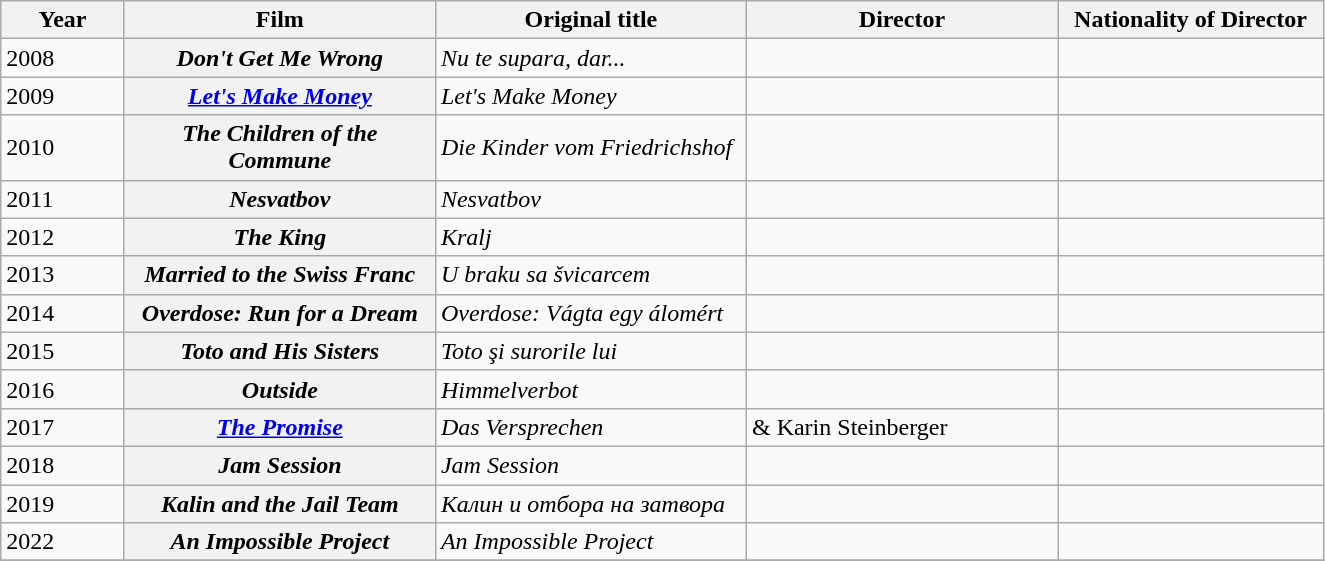<table class="sortable wikitable plainrowheaders">
<tr>
<th scope="col" width=75>Year</th>
<th scope="col" width=200>Film</th>
<th scope="col" width=200>Original title</th>
<th scope="col" width=200>Director</th>
<th scope="col" width=170>Nationality of Director</th>
</tr>
<tr>
<td align=left>2008 </td>
<th scope=row><em>Don't Get Me Wrong</em></th>
<td><em>Nu te supara, dar...</em></td>
<td></td>
<td></td>
</tr>
<tr>
<td align=left>2009 </td>
<th scope=row><em><a href='#'>Let's Make Money</a></em></th>
<td><em>Let's Make Money</em></td>
<td></td>
<td></td>
</tr>
<tr>
<td align=left>2010 </td>
<th scope=row><em>The Children of the Commune</em></th>
<td><em>Die Kinder vom Friedrichshof</em></td>
<td></td>
<td></td>
</tr>
<tr>
<td align=left>2011 </td>
<th scope=row><em>Nesvatbov</em></th>
<td><em>Nesvatbov</em></td>
<td></td>
<td></td>
</tr>
<tr>
<td align=left>2012 </td>
<th scope=row><em>The King</em></th>
<td><em>Kralj</em></td>
<td></td>
<td></td>
</tr>
<tr>
<td align=left>2013 </td>
<th scope=row><em>Married to the Swiss Franc</em></th>
<td><em>U braku sa švicarcem</em></td>
<td></td>
<td></td>
</tr>
<tr>
<td align=left>2014 </td>
<th scope=row><em>Overdose: Run for a Dream</em></th>
<td><em>Overdose: Vágta egy álomért</em></td>
<td></td>
<td></td>
</tr>
<tr>
<td align=left>2015 </td>
<th scope=row><em>Toto and His Sisters</em></th>
<td><em>Toto şi surorile lui</em></td>
<td></td>
<td></td>
</tr>
<tr>
<td align=left>2016 </td>
<th scope=row><em>Outside</em></th>
<td><em>Himmelverbot</em></td>
<td></td>
<td></td>
</tr>
<tr>
<td align=left>2017 </td>
<th scope=row><em><a href='#'>The Promise</a></em></th>
<td><em>Das Versprechen</em></td>
<td> & Karin Steinberger</td>
<td></td>
</tr>
<tr>
<td align=left>2018 </td>
<th scope=row><em>Jam Session</em></th>
<td><em>Jam Session</em></td>
<td></td>
<td></td>
</tr>
<tr>
<td align=left>2019 </td>
<th scope=row><em>Kalin and the Jail Team</em></th>
<td><em>Калин и отбора на затвора</em></td>
<td></td>
<td></td>
</tr>
<tr>
<td align=left>2022 </td>
<th scope=row><em>An Impossible Project</em></th>
<td><em>An Impossible Project</em></td>
<td></td>
<td></td>
</tr>
<tr>
</tr>
</table>
